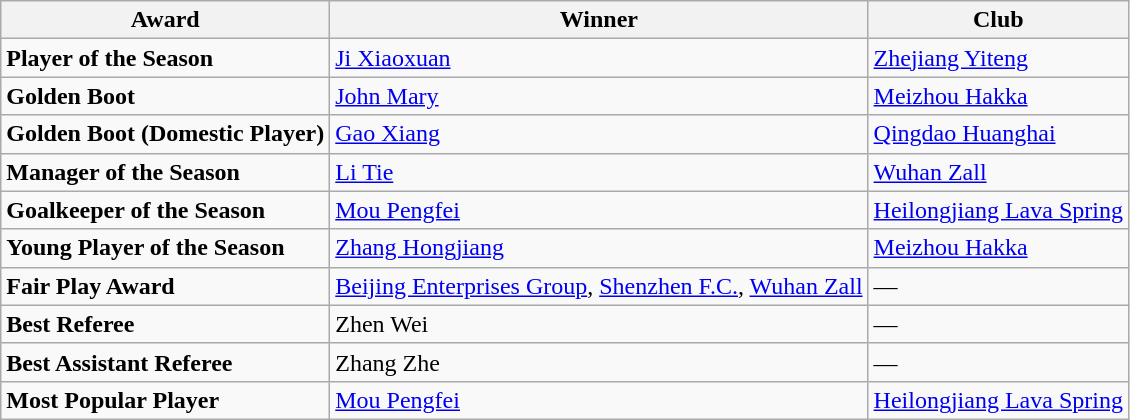<table class="wikitable">
<tr>
<th>Award</th>
<th>Winner</th>
<th>Club</th>
</tr>
<tr>
<td><strong>Player of the Season</strong></td>
<td> <a href='#'>Ji Xiaoxuan</a></td>
<td><a href='#'>Zhejiang Yiteng</a></td>
</tr>
<tr>
<td><strong>Golden Boot</strong></td>
<td> <a href='#'>John Mary</a></td>
<td><a href='#'>Meizhou Hakka</a></td>
</tr>
<tr>
<td><strong>Golden Boot (Domestic Player)</strong></td>
<td> <a href='#'>Gao Xiang</a></td>
<td><a href='#'>Qingdao Huanghai</a></td>
</tr>
<tr>
<td><strong>Manager of the Season</strong></td>
<td> <a href='#'>Li Tie</a></td>
<td><a href='#'>Wuhan Zall</a></td>
</tr>
<tr>
<td><strong>Goalkeeper of the Season</strong></td>
<td> <a href='#'>Mou Pengfei</a></td>
<td><a href='#'>Heilongjiang Lava Spring</a></td>
</tr>
<tr>
<td><strong>Young Player of the Season</strong></td>
<td> <a href='#'>Zhang Hongjiang</a></td>
<td><a href='#'>Meizhou Hakka</a></td>
</tr>
<tr>
<td><strong>Fair Play Award</strong></td>
<td><a href='#'>Beijing Enterprises Group</a>, <a href='#'>Shenzhen F.C.</a>, <a href='#'>Wuhan Zall</a></td>
<td>—</td>
</tr>
<tr>
<td><strong>Best Referee</strong></td>
<td> Zhen Wei</td>
<td>—</td>
</tr>
<tr>
<td><strong>Best Assistant Referee</strong></td>
<td> Zhang Zhe</td>
<td>—</td>
</tr>
<tr>
<td><strong>Most Popular Player</strong></td>
<td> <a href='#'>Mou Pengfei</a></td>
<td><a href='#'>Heilongjiang Lava Spring</a></td>
</tr>
</table>
